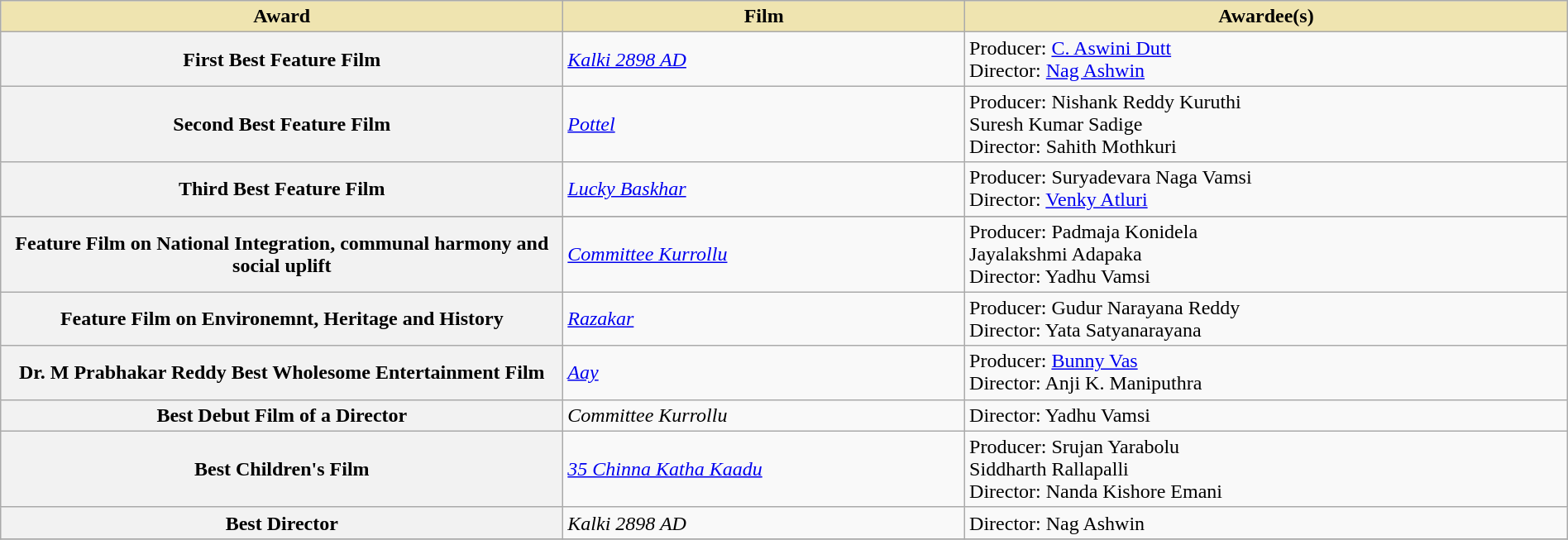<table class="wikitable plainrowheaders" style="width:100%;">
<tr>
<th style="background-color:#EFE4B0;width:28%;">Award</th>
<th style="background-color:#EFE4B0;width:20%;">Film</th>
<th style="background-color:#EFE4B0;width:30%;">Awardee(s)</th>
</tr>
<tr>
<th scope="row">First Best Feature Film</th>
<td><em><a href='#'>Kalki 2898 AD</a></em></td>
<td>Producer: <a href='#'>C. Aswini Dutt</a><br>Director: <a href='#'>Nag Ashwin</a></td>
</tr>
<tr>
<th scope="row">Second Best Feature Film</th>
<td><em><a href='#'>Pottel</a></em></td>
<td>Producer: Nishank Reddy Kuruthi<br>Suresh Kumar Sadige<br>Director:  Sahith Mothkuri</td>
</tr>
<tr>
<th scope="row">Third Best Feature Film</th>
<td><em><a href='#'>Lucky Baskhar</a></em></td>
<td>Producer:  Suryadevara Naga Vamsi<br>Director: <a href='#'>Venky Atluri</a></td>
</tr>
<tr>
</tr>
<tr>
<th scope="row">Feature Film on National Integration, communal harmony and social uplift</th>
<td><em><a href='#'>Committee Kurrollu</a></em></td>
<td>Producer: Padmaja Konidela<br>Jayalakshmi Adapaka<br>Director: Yadhu Vamsi</td>
</tr>
<tr>
<th scope="row">Feature Film on Environemnt, Heritage and History</th>
<td><em><a href='#'>Razakar</a></em></td>
<td>Producer: Gudur Narayana Reddy<br>Director: Yata Satyanarayana</td>
</tr>
<tr>
<th scope="row">Dr. M Prabhakar Reddy Best Wholesome Entertainment Film</th>
<td><em><a href='#'>Aay</a></em></td>
<td>Producer: <a href='#'>Bunny Vas</a><br>Director: Anji K. Maniputhra</td>
</tr>
<tr>
<th scope="row">Best Debut Film of a Director</th>
<td><em>Committee Kurrollu</em></td>
<td>Director: Yadhu Vamsi</td>
</tr>
<tr>
<th scope="row">Best Children's Film</th>
<td><em><a href='#'>35 Chinna Katha Kaadu</a></em></td>
<td>Producer: Srujan Yarabolu<br>Siddharth Rallapalli<br>Director: Nanda Kishore Emani</td>
</tr>
<tr>
<th scope="row">Best Director</th>
<td><em>Kalki 2898 AD</em></td>
<td>Director: Nag Ashwin</td>
</tr>
<tr>
</tr>
</table>
